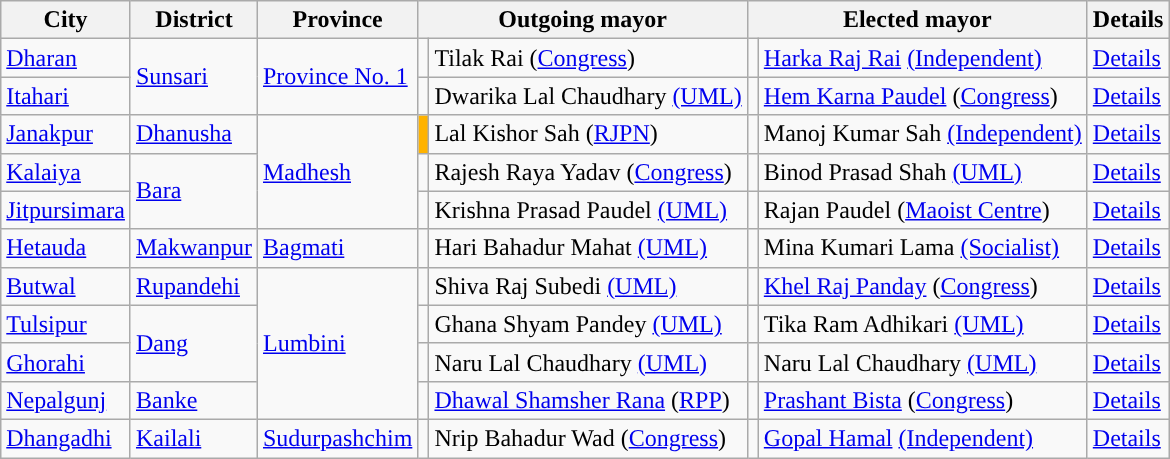<table class="wikitable sortable">
<tr>
<th>City</th>
<th>District</th>
<th>Province</th>
<th colspan="2" columnspan="2">Outgoing mayor</th>
<th colspan="2">Elected mayor</th>
<th>Details</th>
</tr>
<tr>
<td><a href='#'>Dharan</a></td>
<td rowspan="2"><a href='#'>Sunsari</a></td>
<td rowspan="2"><a href='#'>Province No. 1</a></td>
<td></td>
<td>Tilak Rai (<a href='#'>Congress</a>)</td>
<td></td>
<td><a href='#'>Harka Raj Rai</a> <a href='#'>(Independent)</a></td>
<td><a href='#'>Details</a></td>
</tr>
<tr>
<td><a href='#'>Itahari</a></td>
<td></td>
<td>Dwarika Lal Chaudhary <a href='#'>(UML)</a></td>
<td></td>
<td><a href='#'>Hem Karna Paudel</a> (<a href='#'>Congress</a>)</td>
<td><a href='#'>Details</a></td>
</tr>
<tr>
<td><a href='#'>Janakpur</a></td>
<td><a href='#'>Dhanusha</a></td>
<td rowspan="3"><a href='#'>Madhesh</a></td>
<td bgcolor="FFb300"></td>
<td>Lal Kishor Sah (<a href='#'>RJPN</a>)</td>
<td></td>
<td>Manoj Kumar Sah <a href='#'>(Independent)</a></td>
<td><a href='#'>Details</a></td>
</tr>
<tr>
<td><a href='#'>Kalaiya</a></td>
<td rowspan="2"><a href='#'>Bara</a></td>
<td></td>
<td>Rajesh Raya Yadav (<a href='#'>Congress</a>)</td>
<td></td>
<td>Binod Prasad Shah <a href='#'>(UML)</a></td>
<td><a href='#'>Details</a></td>
</tr>
<tr>
<td><a href='#'>Jitpursimara</a></td>
<td></td>
<td>Krishna Prasad Paudel <a href='#'>(UML)</a></td>
<td></td>
<td>Rajan Paudel (<a href='#'>Maoist Centre</a>)</td>
<td><a href='#'>Details</a></td>
</tr>
<tr>
<td><a href='#'>Hetauda</a></td>
<td><a href='#'>Makwanpur</a></td>
<td><a href='#'>Bagmati</a></td>
<td></td>
<td>Hari Bahadur Mahat <a href='#'>(UML)</a></td>
<td></td>
<td>Mina Kumari Lama <a href='#'>(Socialist)</a></td>
<td><a href='#'>Details</a></td>
</tr>
<tr>
<td><a href='#'>Butwal</a></td>
<td><a href='#'>Rupandehi</a></td>
<td rowspan="4"><a href='#'>Lumbini</a></td>
<td></td>
<td>Shiva Raj Subedi <a href='#'>(UML)</a></td>
<td></td>
<td><a href='#'>Khel Raj Panday</a> (<a href='#'>Congress</a>)</td>
<td><a href='#'>Details</a></td>
</tr>
<tr>
<td><a href='#'>Tulsipur</a></td>
<td rowspan="2"><a href='#'>Dang</a></td>
<td></td>
<td>Ghana Shyam Pandey <a href='#'>(UML)</a></td>
<td></td>
<td>Tika Ram Adhikari <a href='#'>(UML)</a></td>
<td><a href='#'>Details</a></td>
</tr>
<tr>
<td><a href='#'>Ghorahi</a></td>
<td></td>
<td>Naru Lal Chaudhary <a href='#'>(UML)</a></td>
<td></td>
<td>Naru Lal Chaudhary <a href='#'>(UML)</a></td>
<td><a href='#'>Details</a></td>
</tr>
<tr>
<td><a href='#'>Nepalgunj</a></td>
<td><a href='#'>Banke</a></td>
<td></td>
<td><a href='#'>Dhawal Shamsher Rana</a> (<a href='#'>RPP</a>)</td>
<td></td>
<td><a href='#'>Prashant Bista</a> (<a href='#'>Congress</a>)</td>
<td><a href='#'>Details</a></td>
</tr>
<tr>
<td><a href='#'>Dhangadhi</a></td>
<td><a href='#'>Kailali</a></td>
<td><a href='#'>Sudurpashchim</a></td>
<td></td>
<td>Nrip Bahadur Wad (<a href='#'>Congress</a>)</td>
<td></td>
<td><a href='#'>Gopal Hamal</a> <a href='#'>(Independent)</a></td>
<td><a href='#'>Details</a></td>
</tr>
</table>
